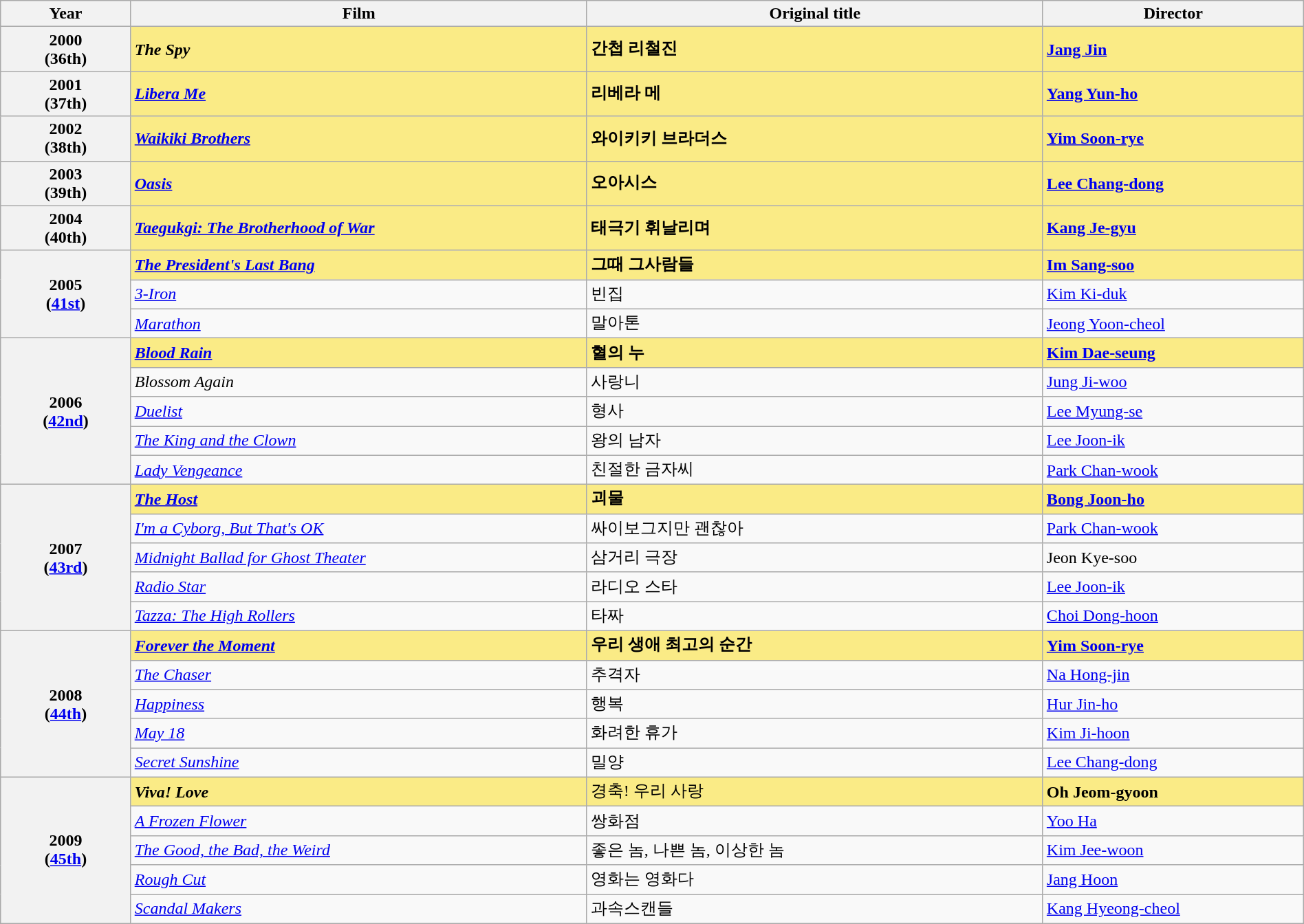<table class="wikitable" width="100%">
<tr>
<th style="width:10%;">Year</th>
<th style="width:35%;">Film</th>
<th style="width:35%;">Original title</th>
<th style="width:20%;">Director</th>
</tr>
<tr>
<th>2000<br>(36th)</th>
<td style="background:#FAEB86;"><strong><em>The Spy </em></strong></td>
<td style="background:#FAEB86;"><strong>간첩 리철진</strong></td>
<td style="background:#FAEB86;"><strong><a href='#'>Jang Jin</a></strong></td>
</tr>
<tr>
<th>2001<br>(37th)</th>
<td style="background:#FAEB86;"><strong><em><a href='#'>Libera Me</a> </em></strong></td>
<td style="background:#FAEB86;"><strong>리베라 메</strong></td>
<td style="background:#FAEB86;"><strong><a href='#'>Yang Yun-ho</a></strong></td>
</tr>
<tr>
<th>2002<br>(38th)</th>
<td style="background:#FAEB86;"><strong><em><a href='#'>Waikiki Brothers</a> </em></strong></td>
<td style="background:#FAEB86;"><strong>와이키키 브라더스</strong></td>
<td style="background:#FAEB86;"><strong><a href='#'>Yim Soon-rye</a></strong></td>
</tr>
<tr>
<th>2003<br>(39th)</th>
<td style="background:#FAEB86;"><strong><em><a href='#'>Oasis</a> </em></strong></td>
<td style="background:#FAEB86;"><strong>오아시스</strong></td>
<td style="background:#FAEB86;"><strong><a href='#'>Lee Chang-dong</a></strong></td>
</tr>
<tr>
<th>2004<br>(40th)</th>
<td style="background:#FAEB86;"><strong><em><a href='#'>Taegukgi: The Brotherhood of War</a> </em></strong></td>
<td style="background:#FAEB86;"><strong>태극기 휘날리며</strong></td>
<td style="background:#FAEB86;"><strong><a href='#'>Kang Je-gyu</a></strong></td>
</tr>
<tr>
<th rowspan="3">2005<br>(<a href='#'>41st</a>)</th>
<td style="background:#FAEB86;"><strong><em><a href='#'>The President's Last Bang</a> </em></strong></td>
<td style="background:#FAEB86;"><strong>그때 그사람들</strong></td>
<td style="background:#FAEB86;"><strong><a href='#'>Im Sang-soo</a></strong></td>
</tr>
<tr>
<td><em><a href='#'>3-Iron</a></em></td>
<td>빈집</td>
<td><a href='#'>Kim Ki-duk</a></td>
</tr>
<tr>
<td><em><a href='#'>Marathon</a></em></td>
<td>말아톤</td>
<td><a href='#'>Jeong Yoon-cheol</a></td>
</tr>
<tr>
<th rowspan="5">2006<br>(<a href='#'>42nd</a>)</th>
<td style="background:#FAEB86;"><strong><em><a href='#'>Blood Rain</a> </em></strong></td>
<td style="background:#FAEB86;"><strong>혈의 누</strong></td>
<td style="background:#FAEB86;"><strong><a href='#'>Kim Dae-seung</a></strong></td>
</tr>
<tr>
<td><em>Blossom Again</em></td>
<td>사랑니</td>
<td><a href='#'>Jung Ji-woo</a></td>
</tr>
<tr>
<td><em><a href='#'>Duelist</a></em></td>
<td>형사</td>
<td><a href='#'>Lee Myung-se</a></td>
</tr>
<tr>
<td><em><a href='#'>The King and the Clown</a></em></td>
<td>왕의 남자</td>
<td><a href='#'>Lee Joon-ik</a></td>
</tr>
<tr>
<td><em><a href='#'>Lady Vengeance</a></em></td>
<td>친절한 금자씨</td>
<td><a href='#'>Park Chan-wook</a></td>
</tr>
<tr>
<th rowspan="5">2007<br>(<a href='#'>43rd</a>)</th>
<td style="background:#FAEB86;"><strong><em><a href='#'>The Host</a> </em></strong></td>
<td style="background:#FAEB86;"><strong>괴물</strong></td>
<td style="background:#FAEB86;"><strong><a href='#'>Bong Joon-ho</a></strong></td>
</tr>
<tr>
<td><em><a href='#'>I'm a Cyborg, But That's OK</a></em></td>
<td>싸이보그지만 괜찮아</td>
<td><a href='#'>Park Chan-wook</a></td>
</tr>
<tr>
<td><em><a href='#'>Midnight Ballad for Ghost Theater</a></em></td>
<td>삼거리 극장</td>
<td>Jeon Kye-soo</td>
</tr>
<tr>
<td><em><a href='#'>Radio Star</a></em></td>
<td>라디오 스타</td>
<td><a href='#'>Lee Joon-ik</a></td>
</tr>
<tr>
<td><em><a href='#'>Tazza: The High Rollers</a></em></td>
<td>타짜</td>
<td><a href='#'>Choi Dong-hoon</a></td>
</tr>
<tr>
<th rowspan="5">2008<br>(<a href='#'>44th</a>)</th>
<td style="background:#FAEB86;"><strong><em><a href='#'>Forever the Moment</a> </em></strong></td>
<td style="background:#FAEB86;"><strong>우리 생애 최고의 순간</strong></td>
<td style="background:#FAEB86;"><strong><a href='#'>Yim Soon-rye</a></strong></td>
</tr>
<tr>
<td><em><a href='#'>The Chaser</a></em></td>
<td>추격자</td>
<td><a href='#'>Na Hong-jin</a></td>
</tr>
<tr>
<td><em><a href='#'>Happiness</a></em></td>
<td>행복</td>
<td><a href='#'>Hur Jin-ho</a></td>
</tr>
<tr>
<td><em><a href='#'>May 18</a></em></td>
<td>화려한 휴가</td>
<td><a href='#'>Kim Ji-hoon</a></td>
</tr>
<tr>
<td><em><a href='#'>Secret Sunshine</a></em></td>
<td>밀양</td>
<td><a href='#'>Lee Chang-dong</a></td>
</tr>
<tr>
<th rowspan="5">2009<br>(<a href='#'>45th</a>)</th>
<td style="background:#FAEB86;"><strong><em>Viva! Love </em></strong></td>
<td style="background:#FAEB86;">경축! 우리 사랑</td>
<td style="background:#FAEB86;"><strong>Oh Jeom-gyoon</strong></td>
</tr>
<tr>
<td><em><a href='#'>A Frozen Flower</a></em></td>
<td>쌍화점</td>
<td><a href='#'>Yoo Ha</a></td>
</tr>
<tr>
<td><em><a href='#'>The Good, the Bad, the Weird</a></em></td>
<td>좋은 놈, 나쁜 놈, 이상한 놈</td>
<td><a href='#'>Kim Jee-woon</a></td>
</tr>
<tr>
<td><em><a href='#'>Rough Cut</a></em></td>
<td>영화는 영화다</td>
<td><a href='#'>Jang Hoon</a></td>
</tr>
<tr>
<td><em><a href='#'>Scandal Makers</a></em></td>
<td>과속스캔들</td>
<td><a href='#'>Kang Hyeong-cheol</a></td>
</tr>
</table>
